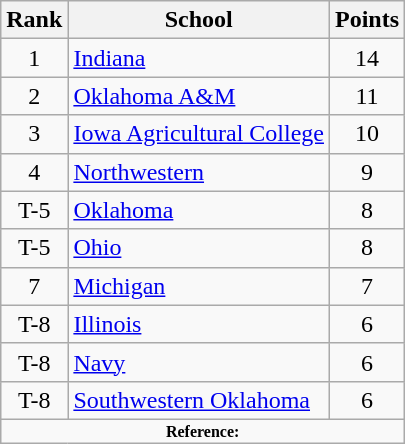<table class="wikitable" style="text-align:center">
<tr>
<th>Rank</th>
<th>School</th>
<th>Points</th>
</tr>
<tr>
<td>1</td>
<td align=left><a href='#'>Indiana</a></td>
<td>14</td>
</tr>
<tr>
<td>2</td>
<td align=left><a href='#'>Oklahoma A&M</a></td>
<td>11</td>
</tr>
<tr>
<td>3</td>
<td align=left><a href='#'>Iowa Agricultural College</a></td>
<td>10</td>
</tr>
<tr>
<td>4</td>
<td align=left><a href='#'>Northwestern</a></td>
<td>9</td>
</tr>
<tr>
<td>T-5</td>
<td align=left><a href='#'>Oklahoma</a></td>
<td>8</td>
</tr>
<tr>
<td>T-5</td>
<td align=left><a href='#'>Ohio</a></td>
<td>8</td>
</tr>
<tr>
<td>7</td>
<td align=left><a href='#'>Michigan</a></td>
<td>7</td>
</tr>
<tr>
<td>T-8</td>
<td align=left><a href='#'>Illinois</a></td>
<td>6</td>
</tr>
<tr>
<td>T-8</td>
<td align=left><a href='#'>Navy</a></td>
<td>6</td>
</tr>
<tr>
<td>T-8</td>
<td align=left><a href='#'>Southwestern Oklahoma</a></td>
<td>6</td>
</tr>
<tr>
<td colspan="3"  style="font-size:8pt; text-align:center;"><strong>Reference:</strong></td>
</tr>
</table>
